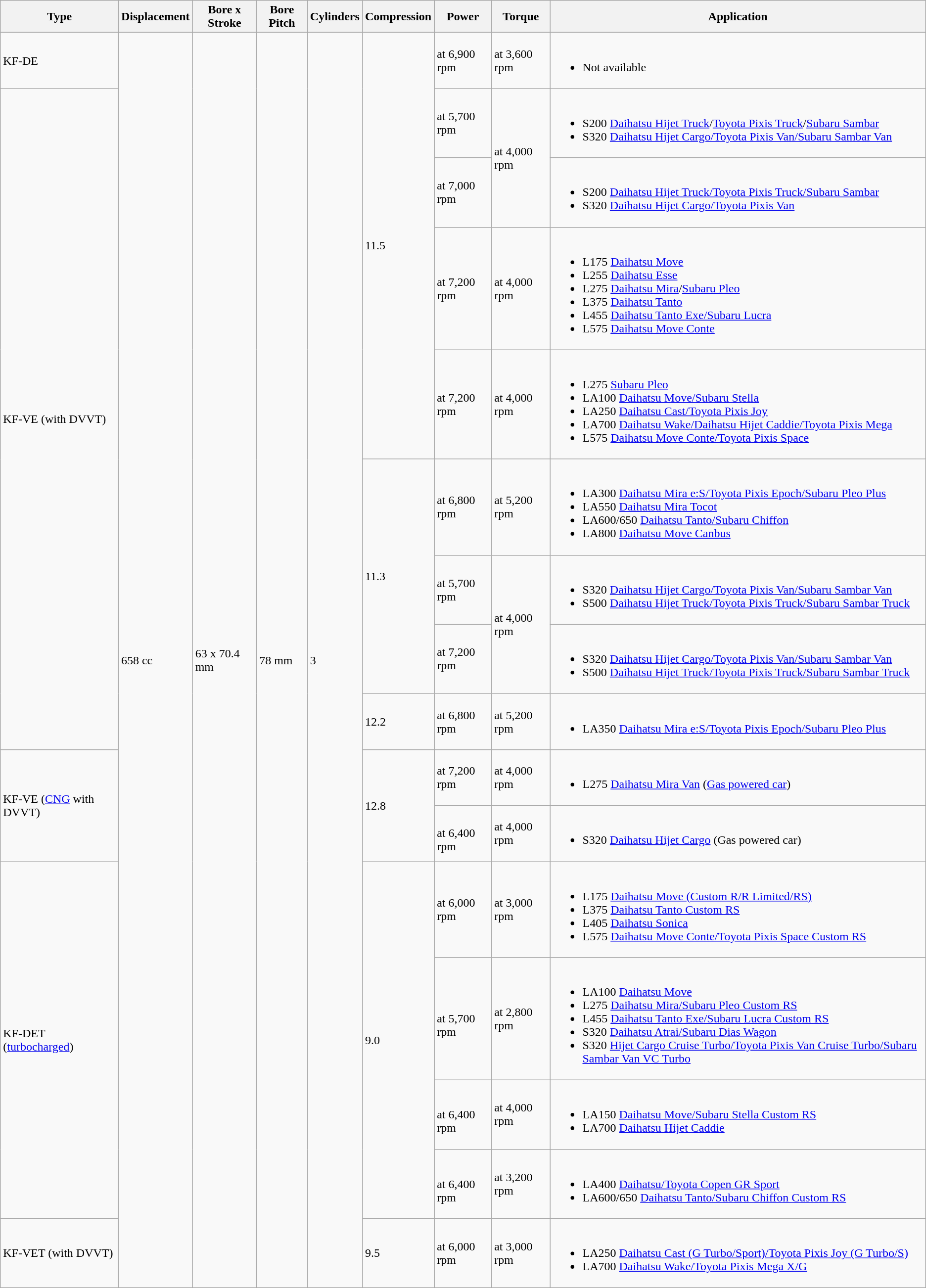<table class="wikitable">
<tr>
<th>Type</th>
<th>Displacement</th>
<th>Bore x Stroke</th>
<th>Bore Pitch</th>
<th>Cylinders</th>
<th>Compression</th>
<th>Power</th>
<th>Torque</th>
<th>Application</th>
</tr>
<tr>
<td rowspan="1">KF-DE</td>
<td rowspan="18">658 cc</td>
<td rowspan="18">63 x 70.4 mm</td>
<td rowspan="18">78 mm</td>
<td rowspan="18">3</td>
<td rowspan="5">11.5</td>
<td> at 6,900 rpm</td>
<td rowspan="1"> at 3,600 rpm</td>
<td><br><ul><li>Not available</li></ul></td>
</tr>
<tr>
<td rowspan="8">KF-VE (with DVVT)</td>
<td> at 5,700 rpm</td>
<td rowspan="2"> at 4,000 rpm</td>
<td><br><ul><li>S200 <a href='#'>Daihatsu Hijet Truck</a>/<a href='#'>Toyota Pixis Truck</a>/<a href='#'>Subaru Sambar</a></li><li>S320 <a href='#'>Daihatsu Hijet Cargo/Toyota Pixis Van/Subaru Sambar Van</a></li></ul></td>
</tr>
<tr>
<td> at 7,000 rpm</td>
<td><br><ul><li>S200 <a href='#'>Daihatsu Hijet Truck/Toyota Pixis Truck/Subaru Sambar</a></li><li>S320 <a href='#'>Daihatsu Hijet Cargo/Toyota Pixis Van</a></li></ul></td>
</tr>
<tr>
<td> at 7,200 rpm</td>
<td> at 4,000 rpm</td>
<td><br><ul><li>L175 <a href='#'>Daihatsu Move</a></li><li>L255 <a href='#'>Daihatsu Esse</a></li><li>L275 <a href='#'>Daihatsu Mira</a>/<a href='#'>Subaru Pleo</a></li><li>L375 <a href='#'>Daihatsu Tanto</a></li><li>L455 <a href='#'>Daihatsu Tanto Exe/Subaru Lucra</a></li><li>L575 <a href='#'>Daihatsu Move Conte</a></li></ul></td>
</tr>
<tr>
<td> at 7,200 rpm</td>
<td> at 4,000 rpm</td>
<td><br><ul><li>L275 <a href='#'>Subaru Pleo</a></li><li>LA100 <a href='#'>Daihatsu Move/Subaru Stella</a></li><li>LA250 <a href='#'>Daihatsu Cast/Toyota Pixis Joy</a></li><li>LA700 <a href='#'>Daihatsu Wake/Daihatsu Hijet Caddie/Toyota Pixis Mega</a></li><li>L575 <a href='#'>Daihatsu Move Conte/Toyota Pixis Space</a></li></ul></td>
</tr>
<tr>
<td rowspan="3">11.3</td>
<td> at 6,800 rpm</td>
<td> at 5,200 rpm</td>
<td><br><ul><li>LA300 <a href='#'>Daihatsu Mira e:S/Toyota Pixis Epoch/Subaru Pleo Plus</a></li><li>LA550 <a href='#'>Daihatsu Mira Tocot</a></li><li>LA600/650 <a href='#'>Daihatsu Tanto/Subaru Chiffon</a></li><li>LA800 <a href='#'>Daihatsu Move Canbus</a></li></ul></td>
</tr>
<tr>
<td> at 5,700 rpm</td>
<td rowspan="2"> at 4,000 rpm</td>
<td><br><ul><li>S320 <a href='#'>Daihatsu Hijet Cargo/Toyota Pixis Van/Subaru Sambar Van</a></li><li>S500 <a href='#'>Daihatsu Hijet Truck/Toyota Pixis Truck/Subaru Sambar Truck</a></li></ul></td>
</tr>
<tr>
<td> at 7,200 rpm</td>
<td><br><ul><li>S320 <a href='#'>Daihatsu Hijet Cargo/Toyota Pixis Van/Subaru Sambar Van</a></li><li>S500 <a href='#'>Daihatsu Hijet Truck/Toyota Pixis Truck/Subaru Sambar Truck</a></li></ul></td>
</tr>
<tr>
<td>12.2</td>
<td> at 6,800 rpm</td>
<td> at 5,200 rpm</td>
<td><br><ul><li>LA350 <a href='#'>Daihatsu Mira e:S/Toyota Pixis Epoch/Subaru Pleo Plus</a></li></ul></td>
</tr>
<tr>
<td rowspan="2">KF-VE (<a href='#'>CNG</a> with DVVT)</td>
<td rowspan="2">12.8</td>
<td> at 7,200 rpm</td>
<td rowspan="1"> at 4,000 rpm</td>
<td><br><ul><li>L275 <a href='#'>Daihatsu Mira Van</a> (<a href='#'>Gas powered car</a>)</li></ul></td>
</tr>
<tr>
<td rowspan="1"><br> at 6,400 rpm</td>
<td rowspan="1"> at 4,000 rpm</td>
<td><br><ul><li>S320 <a href='#'>Daihatsu Hijet Cargo</a> (Gas powered car)</li></ul></td>
</tr>
<tr>
<td rowspan="4">KF-DET (<a href='#'>turbocharged</a>)</td>
<td rowspan="4">9.0</td>
<td> at 6,000 rpm</td>
<td> at 3,000 rpm</td>
<td><br><ul><li>L175 <a href='#'>Daihatsu Move (Custom R/R Limited/RS)</a></li><li>L375 <a href='#'>Daihatsu Tanto Custom RS</a></li><li>L405 <a href='#'>Daihatsu Sonica</a></li><li>L575 <a href='#'>Daihatsu Move Conte/Toyota Pixis Space Custom RS</a></li></ul></td>
</tr>
<tr>
<td rowspan="1"><br> at 5,700 rpm</td>
<td> at 2,800 rpm</td>
<td><br><ul><li>LA100 <a href='#'>Daihatsu Move</a></li><li>L275 <a href='#'>Daihatsu Mira/Subaru Pleo Custom RS</a></li><li>L455 <a href='#'>Daihatsu Tanto Exe/Subaru Lucra Custom RS</a></li><li>S320 <a href='#'>Daihatsu Atrai/Subaru Dias Wagon</a></li><li>S320 <a href='#'>Hijet Cargo Cruise Turbo/Toyota Pixis Van Cruise Turbo/Subaru Sambar Van VC Turbo</a></li></ul></td>
</tr>
<tr>
<td rowspan="1"><br> at 6,400 rpm</td>
<td> at 4,000 rpm</td>
<td><br><ul><li>LA150 <a href='#'>Daihatsu Move/Subaru Stella Custom RS</a></li><li>LA700 <a href='#'>Daihatsu Hijet Caddie</a></li></ul></td>
</tr>
<tr>
<td rowspan="1"><br> at 6,400 rpm</td>
<td> at 3,200 rpm</td>
<td><br><ul><li>LA400 <a href='#'>Daihatsu/Toyota Copen GR Sport</a></li><li>LA600/650 <a href='#'>Daihatsu Tanto/Subaru Chiffon Custom RS</a></li></ul></td>
</tr>
<tr>
<td rowspan="4">KF-VET (with DVVT)</td>
<td rowspan="4">9.5</td>
<td> at 6,000 rpm</td>
<td> at 3,000 rpm</td>
<td><br><ul><li>LA250 <a href='#'>Daihatsu Cast (G Turbo/Sport)/Toyota Pixis Joy (G Turbo/S)</a></li><li>LA700 <a href='#'>Daihatsu Wake/Toyota Pixis Mega X/G</a></li></ul></td>
</tr>
</table>
